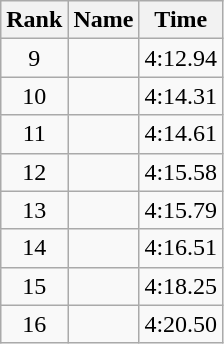<table class="wikitable">
<tr>
<th>Rank</th>
<th>Name</th>
<th>Time</th>
</tr>
<tr>
<td align="center">9</td>
<td></td>
<td align="center">4:12.94</td>
</tr>
<tr>
<td align="center">10</td>
<td></td>
<td align="center">4:14.31</td>
</tr>
<tr>
<td align="center">11</td>
<td></td>
<td align="center">4:14.61</td>
</tr>
<tr>
<td align="center">12</td>
<td></td>
<td align="center">4:15.58</td>
</tr>
<tr>
<td align="center">13</td>
<td></td>
<td align="center">4:15.79</td>
</tr>
<tr>
<td align="center">14</td>
<td></td>
<td align="center">4:16.51</td>
</tr>
<tr>
<td align="center">15</td>
<td></td>
<td align="center">4:18.25</td>
</tr>
<tr>
<td align="center">16</td>
<td></td>
<td align="center">4:20.50</td>
</tr>
</table>
